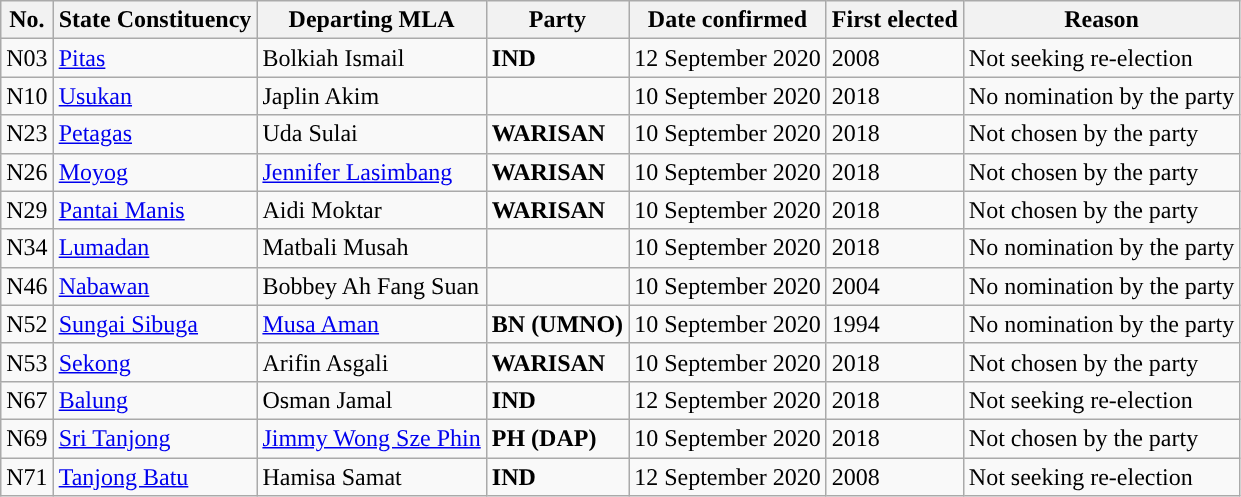<table class="wikitable">
<tr>
<th>No.</th>
<th>State Constituency</th>
<th>Departing MLA</th>
<th>Party</th>
<th>Date confirmed</th>
<th>First elected</th>
<th>Reason</th>
</tr>
<tr>
<td>N03</td>
<td><a href='#'>Pitas</a></td>
<td>Bolkiah Ismail</td>
<td><strong>IND</strong></td>
<td>12 September 2020</td>
<td>2008</td>
<td>Not seeking re-election</td>
</tr>
<tr>
<td>N10</td>
<td><a href='#'>Usukan</a></td>
<td>Japlin Akim</td>
<td></td>
<td>10 September 2020</td>
<td>2018</td>
<td>No nomination by the party</td>
</tr>
<tr>
<td>N23</td>
<td><a href='#'>Petagas</a></td>
<td>Uda Sulai</td>
<td><strong>WARISAN</strong></td>
<td>10 September 2020</td>
<td>2018</td>
<td>Not chosen by the party</td>
</tr>
<tr>
<td>N26</td>
<td><a href='#'>Moyog</a></td>
<td><a href='#'>Jennifer Lasimbang</a></td>
<td><strong>WARISAN</strong></td>
<td>10 September 2020</td>
<td>2018</td>
<td>Not chosen by the party</td>
</tr>
<tr>
<td>N29</td>
<td><a href='#'>Pantai Manis</a></td>
<td>Aidi Moktar</td>
<td><strong>WARISAN</strong></td>
<td>10 September 2020</td>
<td>2018</td>
<td>Not chosen by the party</td>
</tr>
<tr>
<td>N34</td>
<td><a href='#'>Lumadan</a></td>
<td>Matbali Musah</td>
<td></td>
<td>10 September 2020</td>
<td>2018</td>
<td>No nomination by the party</td>
</tr>
<tr>
<td>N46</td>
<td><a href='#'>Nabawan</a></td>
<td>Bobbey Ah Fang Suan</td>
<td></td>
<td>10 September 2020</td>
<td>2004</td>
<td>No nomination by the party</td>
</tr>
<tr>
<td>N52</td>
<td><a href='#'>Sungai Sibuga</a></td>
<td><a href='#'>Musa Aman</a></td>
<td><strong>BN (UMNO)</strong></td>
<td>10 September 2020</td>
<td>1994</td>
<td>No nomination by the party</td>
</tr>
<tr>
<td>N53</td>
<td><a href='#'>Sekong</a></td>
<td>Arifin Asgali</td>
<td><strong>WARISAN</strong></td>
<td>10 September 2020</td>
<td>2018</td>
<td>Not chosen by the party</td>
</tr>
<tr>
<td>N67</td>
<td><a href='#'>Balung</a></td>
<td>Osman Jamal</td>
<td><strong>IND</strong></td>
<td>12 September 2020</td>
<td>2018</td>
<td>Not seeking re-election</td>
</tr>
<tr>
<td>N69</td>
<td><a href='#'>Sri Tanjong</a></td>
<td><a href='#'>Jimmy Wong Sze Phin</a></td>
<td><strong>PH (DAP)</strong></td>
<td>10 September 2020</td>
<td>2018</td>
<td>Not chosen by the party</td>
</tr>
<tr>
<td>N71</td>
<td><a href='#'>Tanjong Batu</a></td>
<td>Hamisa Samat</td>
<td><strong>IND</strong></td>
<td>12 September 2020</td>
<td>2008</td>
<td>Not seeking re-election</td>
</tr>
</table>
